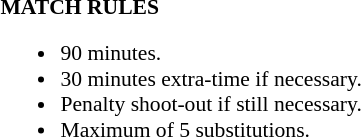<table width=100% style="font-size: 90%">
<tr>
<td width=50% valign=top><br><strong>MATCH RULES</strong><ul><li>90 minutes.</li><li>30 minutes extra-time if necessary.</li><li>Penalty shoot-out if still necessary.</li><li>Maximum of 5 substitutions.</li></ul></td>
</tr>
</table>
